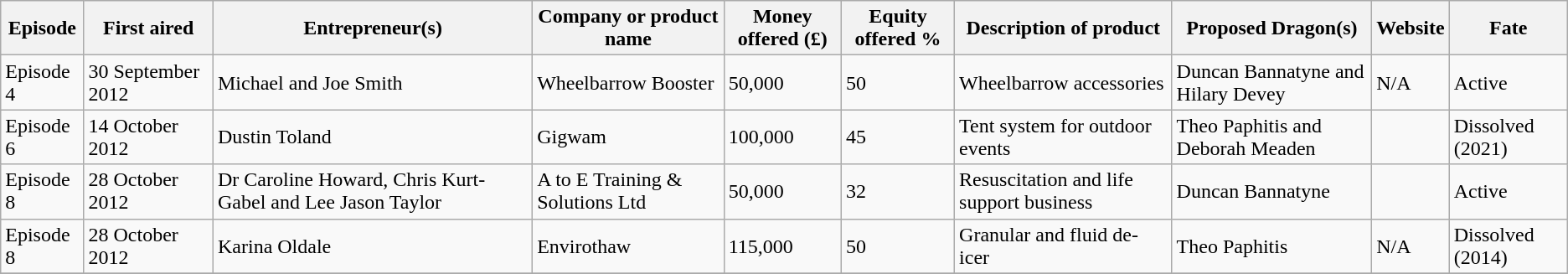<table class="wikitable sortable">
<tr>
<th>Episode</th>
<th>First aired</th>
<th>Entrepreneur(s)</th>
<th>Company or product name</th>
<th>Money offered (£)</th>
<th>Equity offered %</th>
<th>Description of product</th>
<th>Proposed Dragon(s)</th>
<th>Website</th>
<th>Fate</th>
</tr>
<tr>
<td>Episode 4</td>
<td>30 September 2012</td>
<td>Michael and Joe Smith</td>
<td>Wheelbarrow Booster</td>
<td>50,000</td>
<td>50</td>
<td>Wheelbarrow accessories</td>
<td>Duncan Bannatyne and Hilary Devey </td>
<td>N/A</td>
<td>Active </td>
</tr>
<tr>
<td>Episode 6</td>
<td>14 October 2012</td>
<td>Dustin Toland</td>
<td>Gigwam</td>
<td>100,000</td>
<td>45</td>
<td>Tent system for outdoor events</td>
<td>Theo Paphitis and Deborah Meaden </td>
<td></td>
<td>Dissolved (2021) </td>
</tr>
<tr>
<td>Episode 8</td>
<td>28 October 2012</td>
<td>Dr Caroline Howard, Chris Kurt-Gabel and Lee Jason Taylor</td>
<td>A to E Training & Solutions Ltd</td>
<td>50,000</td>
<td>32</td>
<td>Resuscitation and life support business</td>
<td>Duncan Bannatyne </td>
<td></td>
<td>Active </td>
</tr>
<tr>
<td>Episode 8</td>
<td>28 October 2012</td>
<td>Karina Oldale</td>
<td>Envirothaw</td>
<td>115,000</td>
<td>50</td>
<td>Granular and fluid de-icer</td>
<td>Theo Paphitis </td>
<td>N/A</td>
<td>Dissolved (2014) </td>
</tr>
<tr>
</tr>
</table>
